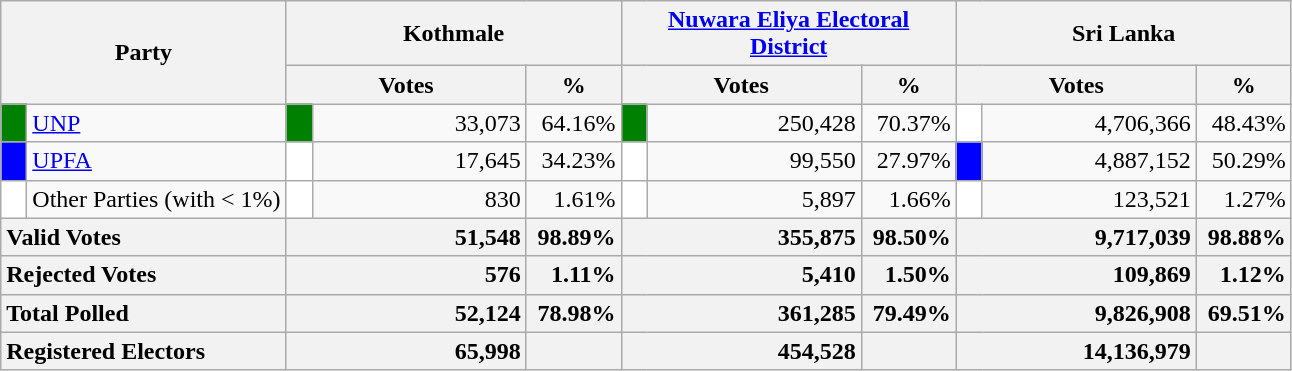<table class="wikitable">
<tr>
<th colspan="2" width="144px"rowspan="2">Party</th>
<th colspan="3" width="216px">Kothmale</th>
<th colspan="3" width="216px"><a href='#'>Nuwara Eliya Electoral District</a></th>
<th colspan="3" width="216px">Sri Lanka</th>
</tr>
<tr>
<th colspan="2" width="144px">Votes</th>
<th>%</th>
<th colspan="2" width="144px">Votes</th>
<th>%</th>
<th colspan="2" width="144px">Votes</th>
<th>%</th>
</tr>
<tr>
<td style="background-color:green;" width="10px"></td>
<td style="text-align:left;"><a href='#'>UNP</a></td>
<td style="background-color:green;" width="10px"></td>
<td style="text-align:right;">33,073</td>
<td style="text-align:right;">64.16%</td>
<td style="background-color:green;" width="10px"></td>
<td style="text-align:right;">250,428</td>
<td style="text-align:right;">70.37%</td>
<td style="background-color:white;" width="10px"></td>
<td style="text-align:right;">4,706,366</td>
<td style="text-align:right;">48.43%</td>
</tr>
<tr>
<td style="background-color:blue;" width="10px"></td>
<td style="text-align:left;"><a href='#'>UPFA</a></td>
<td style="background-color:white;" width="10px"></td>
<td style="text-align:right;">17,645</td>
<td style="text-align:right;">34.23%</td>
<td style="background-color:white;" width="10px"></td>
<td style="text-align:right;">99,550</td>
<td style="text-align:right;">27.97%</td>
<td style="background-color:blue;" width="10px"></td>
<td style="text-align:right;">4,887,152</td>
<td style="text-align:right;">50.29%</td>
</tr>
<tr>
<td style="background-color:white;" width="10px"></td>
<td style="text-align:left;">Other Parties (with < 1%)</td>
<td style="background-color:white;" width="10px"></td>
<td style="text-align:right;">830</td>
<td style="text-align:right;">1.61%</td>
<td style="background-color:white;" width="10px"></td>
<td style="text-align:right;">5,897</td>
<td style="text-align:right;">1.66%</td>
<td style="background-color:white;" width="10px"></td>
<td style="text-align:right;">123,521</td>
<td style="text-align:right;">1.27%</td>
</tr>
<tr>
<th colspan="2" width="144px"style="text-align:left;">Valid Votes</th>
<th style="text-align:right;"colspan="2" width="144px">51,548</th>
<th style="text-align:right;">98.89%</th>
<th style="text-align:right;"colspan="2" width="144px">355,875</th>
<th style="text-align:right;">98.50%</th>
<th style="text-align:right;"colspan="2" width="144px">9,717,039</th>
<th style="text-align:right;">98.88%</th>
</tr>
<tr>
<th colspan="2" width="144px"style="text-align:left;">Rejected Votes</th>
<th style="text-align:right;"colspan="2" width="144px">576</th>
<th style="text-align:right;">1.11%</th>
<th style="text-align:right;"colspan="2" width="144px">5,410</th>
<th style="text-align:right;">1.50%</th>
<th style="text-align:right;"colspan="2" width="144px">109,869</th>
<th style="text-align:right;">1.12%</th>
</tr>
<tr>
<th colspan="2" width="144px"style="text-align:left;">Total Polled</th>
<th style="text-align:right;"colspan="2" width="144px">52,124</th>
<th style="text-align:right;">78.98%</th>
<th style="text-align:right;"colspan="2" width="144px">361,285</th>
<th style="text-align:right;">79.49%</th>
<th style="text-align:right;"colspan="2" width="144px">9,826,908</th>
<th style="text-align:right;">69.51%</th>
</tr>
<tr>
<th colspan="2" width="144px"style="text-align:left;">Registered Electors</th>
<th style="text-align:right;"colspan="2" width="144px">65,998</th>
<th></th>
<th style="text-align:right;"colspan="2" width="144px">454,528</th>
<th></th>
<th style="text-align:right;"colspan="2" width="144px">14,136,979</th>
<th></th>
</tr>
</table>
